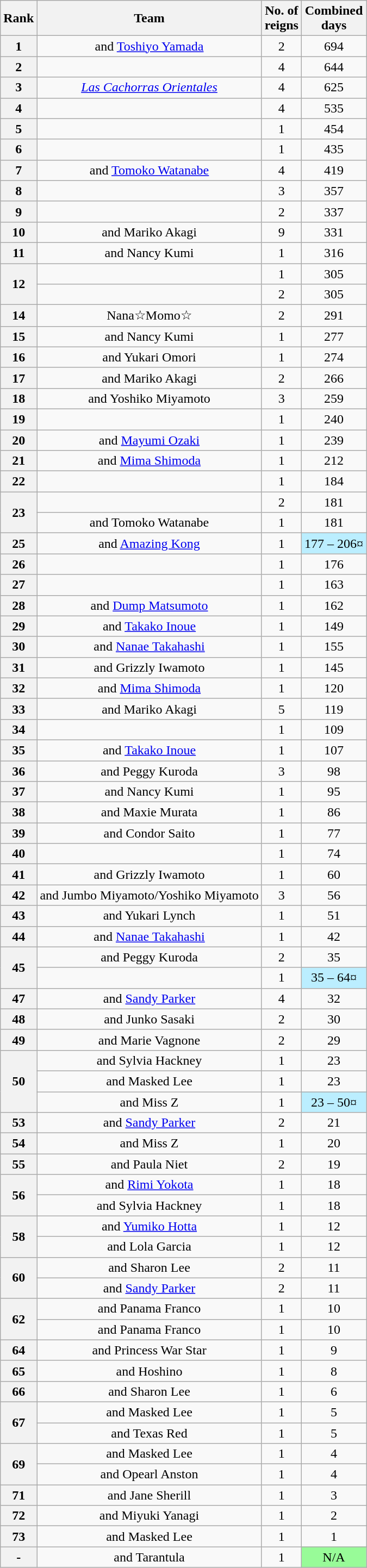<table class="wikitable sortable" style="text-align: center">
<tr>
<th>Rank</th>
<th>Team</th>
<th>No. of<br>reigns</th>
<th>Combined<br>days</th>
</tr>
<tr>
<th>1</th>
<td> and <a href='#'>Toshiyo Yamada</a></td>
<td>2</td>
<td>694</td>
</tr>
<tr>
<th>2</th>
<td><br></td>
<td>4</td>
<td>644</td>
</tr>
<tr>
<th>3</th>
<td><em><a href='#'>Las Cachorras Orientales</a></em><br></td>
<td>4</td>
<td>625</td>
</tr>
<tr>
<th>4</th>
<td><br></td>
<td>4</td>
<td>535</td>
</tr>
<tr>
<th>5</th>
<td><br></td>
<td>1</td>
<td>454</td>
</tr>
<tr>
<th>6</th>
<td><br></td>
<td>1</td>
<td>435</td>
</tr>
<tr>
<th>7</th>
<td> and <a href='#'>Tomoko Watanabe</a></td>
<td>4</td>
<td>419</td>
</tr>
<tr>
<th>8</th>
<td><br></td>
<td>3</td>
<td>357</td>
</tr>
<tr>
<th>9</th>
<td><br></td>
<td>2</td>
<td>337</td>
</tr>
<tr>
<th>10</th>
<td> and Mariko Akagi</td>
<td>9</td>
<td>331</td>
</tr>
<tr>
<th>11</th>
<td> and Nancy Kumi</td>
<td>1</td>
<td>316</td>
</tr>
<tr>
<th rowspan=2>12</th>
<td><br></td>
<td>1</td>
<td>305</td>
</tr>
<tr>
<td><br></td>
<td>2</td>
<td>305</td>
</tr>
<tr>
<th>14</th>
<td>Nana☆Momo☆<br></td>
<td>2</td>
<td>291</td>
</tr>
<tr>
<th>15</th>
<td> and Nancy Kumi</td>
<td>1</td>
<td>277</td>
</tr>
<tr>
<th>16</th>
<td> and Yukari Omori</td>
<td>1</td>
<td>274</td>
</tr>
<tr>
<th>17</th>
<td> and Mariko Akagi</td>
<td>2</td>
<td>266</td>
</tr>
<tr>
<th>18</th>
<td> and Yoshiko Miyamoto</td>
<td>3</td>
<td>259</td>
</tr>
<tr>
<th>19</th>
<td><br></td>
<td>1</td>
<td>240</td>
</tr>
<tr>
<th>20</th>
<td> and <a href='#'>Mayumi Ozaki</a></td>
<td>1</td>
<td>239</td>
</tr>
<tr>
<th>21</th>
<td> and <a href='#'>Mima Shimoda</a></td>
<td>1</td>
<td>212</td>
</tr>
<tr>
<th>22</th>
<td><br></td>
<td>1</td>
<td>184</td>
</tr>
<tr>
<th rowspan=2>23</th>
<td><br></td>
<td>2</td>
<td>181</td>
</tr>
<tr>
<td> and Tomoko Watanabe</td>
<td>1</td>
<td>181</td>
</tr>
<tr>
<th>25</th>
<td> and <a href='#'>Amazing Kong</a></td>
<td>1</td>
<td style="background-color:#bbeeff">177 – 206¤</td>
</tr>
<tr>
<th>26</th>
<td><br></td>
<td>1</td>
<td>176</td>
</tr>
<tr>
<th>27</th>
<td><br></td>
<td>1</td>
<td>163</td>
</tr>
<tr>
<th>28</th>
<td> and <a href='#'>Dump Matsumoto</a></td>
<td>1</td>
<td>162</td>
</tr>
<tr>
<th>29</th>
<td> and <a href='#'>Takako Inoue</a></td>
<td>1</td>
<td>149</td>
</tr>
<tr>
<th>30</th>
<td> and <a href='#'>Nanae Takahashi</a></td>
<td>1</td>
<td>155</td>
</tr>
<tr>
<th>31</th>
<td> and Grizzly Iwamoto</td>
<td>1</td>
<td>145</td>
</tr>
<tr>
<th>32</th>
<td> and <a href='#'>Mima Shimoda</a></td>
<td>1</td>
<td>120</td>
</tr>
<tr>
<th>33</th>
<td> and Mariko Akagi</td>
<td>5</td>
<td>119</td>
</tr>
<tr>
<th>34</th>
<td><br></td>
<td>1</td>
<td>109</td>
</tr>
<tr>
<th>35</th>
<td> and <a href='#'>Takako Inoue</a></td>
<td>1</td>
<td>107</td>
</tr>
<tr>
<th>36</th>
<td> and Peggy Kuroda</td>
<td>3</td>
<td>98</td>
</tr>
<tr>
<th>37</th>
<td> and Nancy Kumi</td>
<td>1</td>
<td>95</td>
</tr>
<tr>
<th>38</th>
<td> and Maxie Murata</td>
<td>1</td>
<td>86</td>
</tr>
<tr>
<th>39</th>
<td> and Condor Saito</td>
<td>1</td>
<td>77</td>
</tr>
<tr>
<th>40</th>
<td><br></td>
<td>1</td>
<td>74</td>
</tr>
<tr>
<th>41</th>
<td> and Grizzly Iwamoto</td>
<td>1</td>
<td>60</td>
</tr>
<tr>
<th>42</th>
<td> and Jumbo Miyamoto/Yoshiko Miyamoto</td>
<td>3</td>
<td>56</td>
</tr>
<tr>
<th>43</th>
<td> and Yukari Lynch</td>
<td>1</td>
<td>51</td>
</tr>
<tr>
<th>44</th>
<td> and <a href='#'>Nanae Takahashi</a></td>
<td>1</td>
<td>42</td>
</tr>
<tr>
<th rowspan=2>45</th>
<td> and Peggy Kuroda</td>
<td>2</td>
<td>35</td>
</tr>
<tr>
<td><br></td>
<td>1</td>
<td style="background-color:#bbeeff">35 – 64¤</td>
</tr>
<tr>
<th>47</th>
<td> and <a href='#'>Sandy Parker</a></td>
<td>4</td>
<td>32</td>
</tr>
<tr>
<th>48</th>
<td> and Junko Sasaki</td>
<td>2</td>
<td>30</td>
</tr>
<tr>
<th>49</th>
<td> and Marie Vagnone</td>
<td>2</td>
<td>29</td>
</tr>
<tr>
<th rowspan=3>50</th>
<td> and Sylvia Hackney</td>
<td>1</td>
<td>23</td>
</tr>
<tr>
<td> and Masked Lee</td>
<td>1</td>
<td>23</td>
</tr>
<tr>
<td> and Miss Z</td>
<td>1</td>
<td style="background-color:#bbeeff">23 – 50¤</td>
</tr>
<tr>
<th>53</th>
<td> and <a href='#'>Sandy Parker</a></td>
<td>2</td>
<td>21</td>
</tr>
<tr>
<th>54</th>
<td> and Miss Z</td>
<td>1</td>
<td>20</td>
</tr>
<tr>
<th>55</th>
<td> and Paula Niet</td>
<td>2</td>
<td>19</td>
</tr>
<tr>
<th rowspan=2>56</th>
<td> and <a href='#'>Rimi Yokota</a></td>
<td>1</td>
<td>18</td>
</tr>
<tr>
<td> and Sylvia Hackney</td>
<td>1</td>
<td>18</td>
</tr>
<tr>
<th rowspan=2>58</th>
<td> and <a href='#'>Yumiko Hotta</a></td>
<td>1</td>
<td>12</td>
</tr>
<tr>
<td> and Lola Garcia</td>
<td>1</td>
<td>12</td>
</tr>
<tr>
<th rowspan=2>60</th>
<td> and Sharon Lee</td>
<td>2</td>
<td>11</td>
</tr>
<tr>
<td> and <a href='#'>Sandy Parker</a></td>
<td>2</td>
<td>11</td>
</tr>
<tr>
<th rowspan=2>62</th>
<td> and Panama Franco</td>
<td>1</td>
<td>10</td>
</tr>
<tr>
<td> and Panama Franco</td>
<td>1</td>
<td>10</td>
</tr>
<tr>
<th>64</th>
<td> and Princess War Star</td>
<td>1</td>
<td>9</td>
</tr>
<tr>
<th>65</th>
<td> and Hoshino</td>
<td>1</td>
<td>8</td>
</tr>
<tr>
<th>66</th>
<td> and Sharon Lee</td>
<td>1</td>
<td>6</td>
</tr>
<tr>
<th rowspan=2>67</th>
<td> and Masked Lee</td>
<td>1</td>
<td>5</td>
</tr>
<tr>
<td> and Texas Red</td>
<td>1</td>
<td>5</td>
</tr>
<tr>
<th rowspan=2>69</th>
<td> and Masked Lee</td>
<td>1</td>
<td>4</td>
</tr>
<tr>
<td> and Opearl Anston</td>
<td>1</td>
<td>4</td>
</tr>
<tr>
<th>71</th>
<td> and Jane Sherill</td>
<td>1</td>
<td>3</td>
</tr>
<tr>
<th>72</th>
<td> and Miyuki Yanagi</td>
<td>1</td>
<td>2</td>
</tr>
<tr>
<th>73</th>
<td> and Masked Lee</td>
<td>1</td>
<td>1</td>
</tr>
<tr>
<th>-</th>
<td> and Tarantula</td>
<td>1</td>
<td style="background-color:#98FB98">N/A</td>
</tr>
</table>
